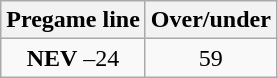<table class="wikitable">
<tr align="center">
<th style=>Pregame line</th>
<th style=>Over/under</th>
</tr>
<tr align="center">
<td><strong>NEV</strong> –24</td>
<td>59</td>
</tr>
</table>
